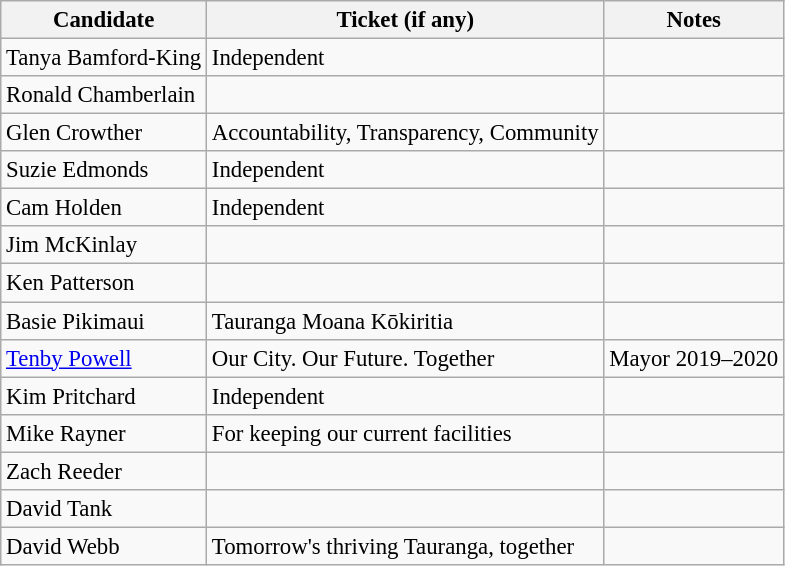<table class="wikitable" style="font-size: 95%">
<tr>
<th>Candidate</th>
<th>Ticket (if any)</th>
<th>Notes</th>
</tr>
<tr>
<td>Tanya Bamford-King</td>
<td>Independent</td>
<td></td>
</tr>
<tr>
<td>Ronald Chamberlain</td>
<td></td>
<td></td>
</tr>
<tr>
<td>Glen Crowther</td>
<td>Accountability, Transparency, Community</td>
<td></td>
</tr>
<tr>
<td>Suzie Edmonds</td>
<td>Independent</td>
<td></td>
</tr>
<tr>
<td>Cam Holden</td>
<td>Independent</td>
<td></td>
</tr>
<tr>
<td>Jim McKinlay</td>
<td></td>
<td></td>
</tr>
<tr>
<td>Ken Patterson</td>
<td></td>
<td></td>
</tr>
<tr>
<td>Basie Pikimaui</td>
<td>Tauranga Moana Kōkiritia</td>
<td></td>
</tr>
<tr>
<td><a href='#'>Tenby Powell</a></td>
<td>Our City. Our Future. Together</td>
<td>Mayor 2019–2020</td>
</tr>
<tr>
<td>Kim Pritchard</td>
<td>Independent</td>
<td></td>
</tr>
<tr>
<td>Mike Rayner</td>
<td>For keeping our current facilities</td>
<td></td>
</tr>
<tr>
<td>Zach Reeder</td>
<td></td>
<td></td>
</tr>
<tr>
<td>David Tank</td>
<td></td>
<td></td>
</tr>
<tr>
<td>David Webb</td>
<td>Tomorrow's thriving Tauranga, together</td>
<td></td>
</tr>
</table>
